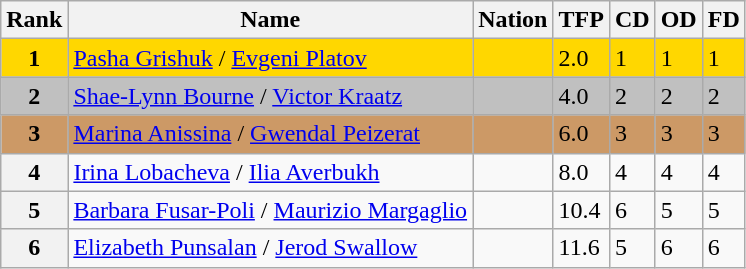<table class="wikitable">
<tr>
<th>Rank</th>
<th>Name</th>
<th>Nation</th>
<th>TFP</th>
<th>CD</th>
<th>OD</th>
<th>FD</th>
</tr>
<tr bgcolor="gold">
<td align="center"><strong>1</strong></td>
<td><a href='#'>Pasha Grishuk</a> / <a href='#'>Evgeni Platov</a></td>
<td></td>
<td>2.0</td>
<td>1</td>
<td>1</td>
<td>1</td>
</tr>
<tr bgcolor="silver">
<td align="center"><strong>2</strong></td>
<td><a href='#'>Shae-Lynn Bourne</a> / <a href='#'>Victor Kraatz</a></td>
<td></td>
<td>4.0</td>
<td>2</td>
<td>2</td>
<td>2</td>
</tr>
<tr bgcolor="cc9966">
<td align="center"><strong>3</strong></td>
<td><a href='#'>Marina Anissina</a> / <a href='#'>Gwendal Peizerat</a></td>
<td></td>
<td>6.0</td>
<td>3</td>
<td>3</td>
<td>3</td>
</tr>
<tr>
<th>4</th>
<td><a href='#'>Irina Lobacheva</a> / <a href='#'>Ilia Averbukh</a></td>
<td></td>
<td>8.0</td>
<td>4</td>
<td>4</td>
<td>4</td>
</tr>
<tr>
<th>5</th>
<td><a href='#'>Barbara Fusar-Poli</a> / <a href='#'>Maurizio Margaglio</a></td>
<td></td>
<td>10.4</td>
<td>6</td>
<td>5</td>
<td>5</td>
</tr>
<tr>
<th>6</th>
<td><a href='#'>Elizabeth Punsalan</a> / <a href='#'>Jerod Swallow</a></td>
<td></td>
<td>11.6</td>
<td>5</td>
<td>6</td>
<td>6</td>
</tr>
</table>
